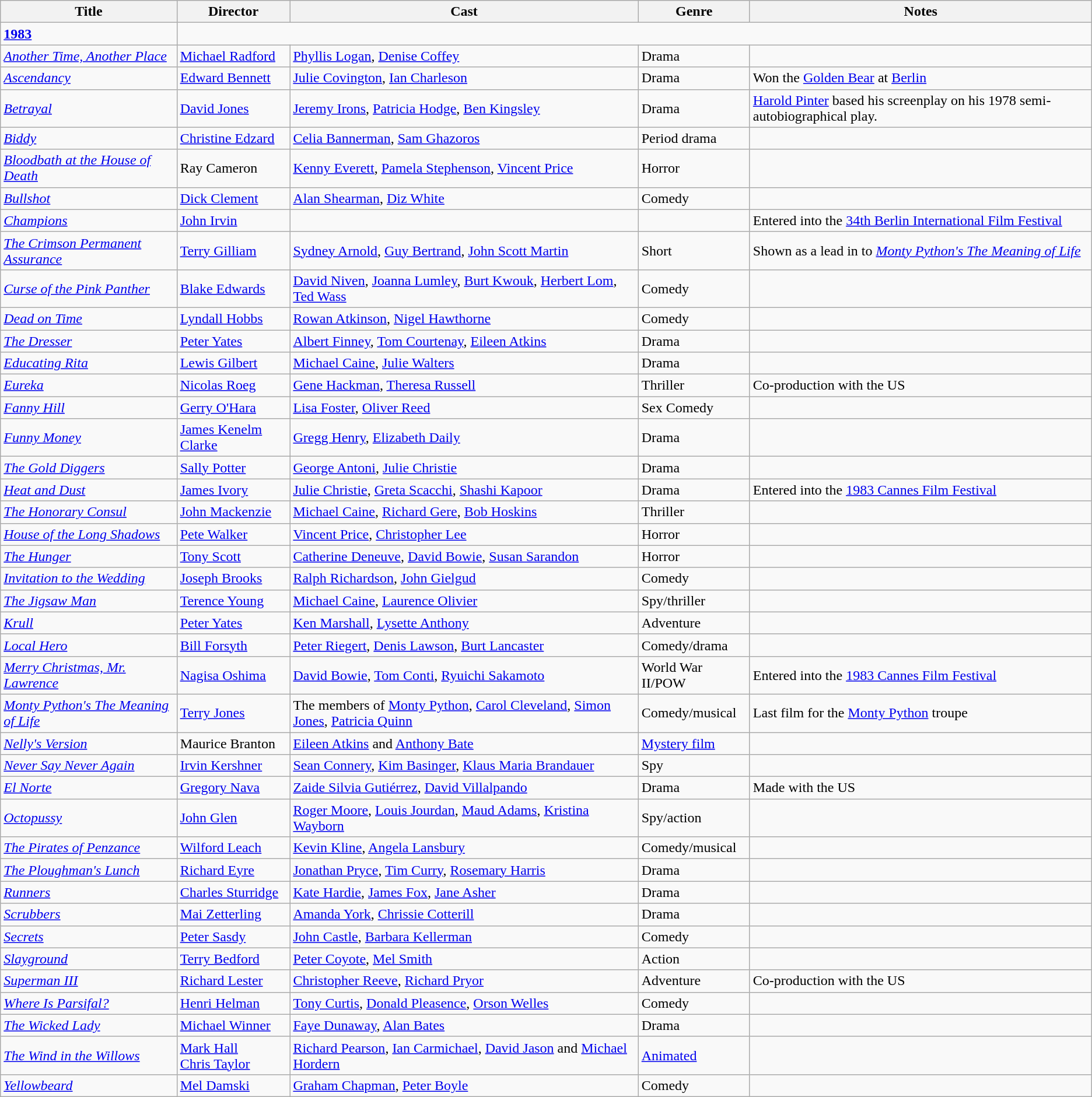<table class="wikitable">
<tr>
<th>Title</th>
<th>Director</th>
<th>Cast</th>
<th>Genre</th>
<th>Notes</th>
</tr>
<tr>
<td><strong><a href='#'>1983</a></strong></td>
</tr>
<tr>
<td><em><a href='#'>Another Time, Another Place</a></em></td>
<td><a href='#'>Michael Radford</a></td>
<td><a href='#'>Phyllis Logan</a>, <a href='#'>Denise Coffey</a></td>
<td>Drama</td>
<td></td>
</tr>
<tr>
<td><em><a href='#'>Ascendancy</a></em></td>
<td><a href='#'>Edward Bennett</a></td>
<td><a href='#'>Julie Covington</a>, <a href='#'>Ian Charleson</a></td>
<td>Drama</td>
<td>Won the <a href='#'>Golden Bear</a> at <a href='#'>Berlin</a></td>
</tr>
<tr>
<td><em><a href='#'>Betrayal</a></em></td>
<td><a href='#'>David Jones</a></td>
<td><a href='#'>Jeremy Irons</a>, <a href='#'>Patricia Hodge</a>, <a href='#'>Ben Kingsley</a></td>
<td>Drama</td>
<td><a href='#'>Harold Pinter</a> based his screenplay on his 1978 semi-autobiographical play.</td>
</tr>
<tr>
<td><em><a href='#'>Biddy</a></em></td>
<td><a href='#'>Christine Edzard</a></td>
<td><a href='#'>Celia Bannerman</a>, <a href='#'>Sam Ghazoros</a></td>
<td>Period drama</td>
<td></td>
</tr>
<tr>
<td><em><a href='#'>Bloodbath at the House of Death</a></em></td>
<td>Ray Cameron</td>
<td><a href='#'>Kenny Everett</a>, <a href='#'>Pamela Stephenson</a>, <a href='#'>Vincent Price</a></td>
<td>Horror</td>
<td></td>
</tr>
<tr>
<td><em><a href='#'>Bullshot</a></em></td>
<td><a href='#'>Dick Clement</a></td>
<td><a href='#'>Alan Shearman</a>, <a href='#'>Diz White</a></td>
<td>Comedy</td>
<td></td>
</tr>
<tr>
<td><em><a href='#'>Champions</a></em></td>
<td><a href='#'>John Irvin</a></td>
<td></td>
<td></td>
<td>Entered into the <a href='#'>34th Berlin International Film Festival</a></td>
</tr>
<tr>
<td><em><a href='#'>The Crimson Permanent Assurance</a></em></td>
<td><a href='#'>Terry Gilliam</a></td>
<td><a href='#'>Sydney Arnold</a>, <a href='#'>Guy Bertrand</a>, <a href='#'>John Scott Martin</a></td>
<td>Short</td>
<td>Shown as a lead in to <em><a href='#'>Monty Python's The Meaning of Life</a></em></td>
</tr>
<tr>
<td><em><a href='#'>Curse of the Pink Panther</a></em></td>
<td><a href='#'>Blake Edwards</a></td>
<td><a href='#'>David Niven</a>, <a href='#'>Joanna Lumley</a>, <a href='#'>Burt Kwouk</a>, <a href='#'>Herbert Lom</a>, <a href='#'>Ted Wass</a></td>
<td>Comedy</td>
<td></td>
</tr>
<tr>
<td><em><a href='#'>Dead on Time</a></em></td>
<td><a href='#'>Lyndall Hobbs</a></td>
<td><a href='#'>Rowan Atkinson</a>, <a href='#'>Nigel Hawthorne</a></td>
<td>Comedy</td>
<td></td>
</tr>
<tr>
<td><em><a href='#'>The Dresser</a></em></td>
<td><a href='#'>Peter Yates</a></td>
<td><a href='#'>Albert Finney</a>, <a href='#'>Tom Courtenay</a>, <a href='#'>Eileen Atkins</a></td>
<td>Drama</td>
<td></td>
</tr>
<tr>
<td><em><a href='#'>Educating Rita</a></em></td>
<td><a href='#'>Lewis Gilbert</a></td>
<td><a href='#'>Michael Caine</a>, <a href='#'>Julie Walters</a></td>
<td>Drama</td>
<td></td>
</tr>
<tr>
<td><em><a href='#'>Eureka</a></em></td>
<td><a href='#'>Nicolas Roeg</a></td>
<td><a href='#'>Gene Hackman</a>, <a href='#'>Theresa Russell</a></td>
<td>Thriller</td>
<td>Co-production with the US</td>
</tr>
<tr>
<td><em><a href='#'>Fanny Hill</a></em></td>
<td><a href='#'>Gerry O'Hara</a></td>
<td><a href='#'>Lisa Foster</a>, <a href='#'>Oliver Reed</a></td>
<td>Sex Comedy</td>
<td></td>
</tr>
<tr>
<td><em><a href='#'>Funny Money</a></em></td>
<td><a href='#'>James Kenelm Clarke</a></td>
<td><a href='#'>Gregg Henry</a>, <a href='#'>Elizabeth Daily</a></td>
<td>Drama</td>
<td></td>
</tr>
<tr>
<td><em><a href='#'>The Gold Diggers</a></em></td>
<td><a href='#'>Sally Potter</a></td>
<td><a href='#'>George Antoni</a>, <a href='#'>Julie Christie</a></td>
<td>Drama</td>
<td></td>
</tr>
<tr>
<td><em><a href='#'>Heat and Dust</a></em></td>
<td><a href='#'>James Ivory</a></td>
<td><a href='#'>Julie Christie</a>, <a href='#'>Greta Scacchi</a>, <a href='#'>Shashi Kapoor</a></td>
<td>Drama</td>
<td>Entered into the <a href='#'>1983 Cannes Film Festival</a></td>
</tr>
<tr>
<td><em><a href='#'>The Honorary Consul</a></em></td>
<td><a href='#'>John Mackenzie</a></td>
<td><a href='#'>Michael Caine</a>, <a href='#'>Richard Gere</a>, <a href='#'>Bob Hoskins</a></td>
<td>Thriller</td>
<td></td>
</tr>
<tr>
<td><em><a href='#'>House of the Long Shadows</a></em></td>
<td><a href='#'>Pete Walker</a></td>
<td><a href='#'>Vincent Price</a>, <a href='#'>Christopher Lee</a></td>
<td>Horror</td>
<td></td>
</tr>
<tr>
<td><em><a href='#'>The Hunger</a></em></td>
<td><a href='#'>Tony Scott</a></td>
<td><a href='#'>Catherine Deneuve</a>, <a href='#'>David Bowie</a>, <a href='#'>Susan Sarandon</a></td>
<td>Horror</td>
<td></td>
</tr>
<tr>
<td><em><a href='#'>Invitation to the Wedding</a></em></td>
<td><a href='#'>Joseph Brooks</a></td>
<td><a href='#'>Ralph Richardson</a>, <a href='#'>John Gielgud</a></td>
<td>Comedy</td>
<td></td>
</tr>
<tr>
<td><em><a href='#'>The Jigsaw Man</a></em></td>
<td><a href='#'>Terence Young</a></td>
<td><a href='#'>Michael Caine</a>,  <a href='#'>Laurence Olivier</a></td>
<td>Spy/thriller</td>
<td></td>
</tr>
<tr>
<td><em><a href='#'>Krull</a></em></td>
<td><a href='#'>Peter Yates</a></td>
<td><a href='#'>Ken Marshall</a>, <a href='#'>Lysette Anthony</a></td>
<td>Adventure</td>
<td></td>
</tr>
<tr>
<td><em><a href='#'>Local Hero</a></em></td>
<td><a href='#'>Bill Forsyth</a></td>
<td><a href='#'>Peter Riegert</a>, <a href='#'>Denis Lawson</a>, <a href='#'>Burt Lancaster</a></td>
<td>Comedy/drama</td>
<td></td>
</tr>
<tr>
<td><em><a href='#'>Merry Christmas, Mr. Lawrence</a></em></td>
<td><a href='#'>Nagisa Oshima</a></td>
<td><a href='#'>David Bowie</a>, <a href='#'>Tom Conti</a>, <a href='#'>Ryuichi Sakamoto</a></td>
<td>World War II/POW</td>
<td>Entered into the <a href='#'>1983 Cannes Film Festival</a></td>
</tr>
<tr>
<td><em><a href='#'>Monty Python's The Meaning of Life</a></em></td>
<td><a href='#'>Terry Jones</a></td>
<td>The members of <a href='#'>Monty Python</a>, <a href='#'>Carol Cleveland</a>, <a href='#'>Simon Jones</a>, <a href='#'>Patricia Quinn</a></td>
<td>Comedy/musical</td>
<td>Last film for the <a href='#'>Monty Python</a> troupe</td>
</tr>
<tr>
<td><em><a href='#'>Nelly's Version</a></em></td>
<td>Maurice Branton</td>
<td><a href='#'>Eileen Atkins</a> and <a href='#'>Anthony Bate</a></td>
<td><a href='#'>Mystery film</a></td>
<td></td>
</tr>
<tr>
<td><em><a href='#'>Never Say Never Again</a></em></td>
<td><a href='#'>Irvin Kershner</a></td>
<td><a href='#'>Sean Connery</a>, <a href='#'>Kim Basinger</a>, <a href='#'>Klaus Maria Brandauer</a></td>
<td>Spy</td>
<td></td>
</tr>
<tr>
<td><em><a href='#'>El Norte</a></em></td>
<td><a href='#'>Gregory Nava</a></td>
<td><a href='#'>Zaide Silvia Gutiérrez</a>, <a href='#'>David Villalpando</a></td>
<td>Drama</td>
<td>Made with the US</td>
</tr>
<tr>
<td><em><a href='#'>Octopussy</a></em></td>
<td><a href='#'>John Glen</a></td>
<td><a href='#'>Roger Moore</a>, <a href='#'>Louis Jourdan</a>, <a href='#'>Maud Adams</a>, <a href='#'>Kristina Wayborn</a></td>
<td>Spy/action</td>
<td></td>
</tr>
<tr>
<td><em><a href='#'>The Pirates of Penzance</a></em></td>
<td><a href='#'>Wilford Leach</a></td>
<td><a href='#'>Kevin Kline</a>, <a href='#'>Angela Lansbury</a></td>
<td>Comedy/musical</td>
<td></td>
</tr>
<tr>
<td><em><a href='#'>The Ploughman's Lunch</a></em></td>
<td><a href='#'>Richard Eyre</a></td>
<td><a href='#'>Jonathan Pryce</a>, <a href='#'>Tim Curry</a>, <a href='#'>Rosemary Harris</a></td>
<td>Drama</td>
<td></td>
</tr>
<tr>
<td><em><a href='#'>Runners</a></em></td>
<td><a href='#'>Charles Sturridge</a></td>
<td><a href='#'>Kate Hardie</a>, <a href='#'>James Fox</a>, <a href='#'>Jane Asher</a></td>
<td>Drama</td>
<td></td>
</tr>
<tr>
<td><em><a href='#'>Scrubbers</a></em></td>
<td><a href='#'>Mai Zetterling</a></td>
<td><a href='#'>Amanda York</a>, <a href='#'>Chrissie Cotterill</a></td>
<td>Drama</td>
<td></td>
</tr>
<tr>
<td><em><a href='#'>Secrets</a></em></td>
<td><a href='#'>Peter Sasdy</a></td>
<td><a href='#'>John Castle</a>, <a href='#'>Barbara Kellerman</a></td>
<td>Comedy</td>
<td></td>
</tr>
<tr>
<td><em><a href='#'>Slayground</a></em></td>
<td><a href='#'>Terry Bedford</a></td>
<td><a href='#'>Peter Coyote</a>, <a href='#'>Mel Smith</a></td>
<td>Action</td>
<td></td>
</tr>
<tr>
<td><em><a href='#'>Superman III</a></em></td>
<td><a href='#'>Richard Lester</a></td>
<td><a href='#'>Christopher Reeve</a>, <a href='#'>Richard Pryor</a></td>
<td>Adventure</td>
<td>Co-production with the US</td>
</tr>
<tr>
<td><em><a href='#'>Where Is Parsifal?</a></em></td>
<td><a href='#'>Henri Helman</a></td>
<td><a href='#'>Tony Curtis</a>, <a href='#'>Donald Pleasence</a>, <a href='#'>Orson Welles</a></td>
<td>Comedy</td>
<td></td>
</tr>
<tr>
<td><em><a href='#'>The Wicked Lady</a></em></td>
<td><a href='#'>Michael Winner</a></td>
<td><a href='#'>Faye Dunaway</a>, <a href='#'>Alan Bates</a></td>
<td>Drama</td>
<td></td>
</tr>
<tr>
<td><em><a href='#'>The Wind in the Willows</a></em></td>
<td><a href='#'>Mark Hall</a><br><a href='#'>Chris Taylor</a></td>
<td><a href='#'>Richard Pearson</a>, <a href='#'>Ian Carmichael</a>, <a href='#'>David Jason</a> and <a href='#'>Michael Hordern</a></td>
<td><a href='#'>Animated</a></td>
<td></td>
</tr>
<tr>
<td><em><a href='#'>Yellowbeard</a></em></td>
<td><a href='#'>Mel Damski</a></td>
<td><a href='#'>Graham Chapman</a>, <a href='#'>Peter Boyle</a></td>
<td>Comedy</td>
<td></td>
</tr>
</table>
